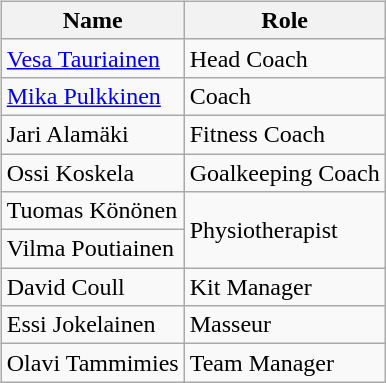<table>
<tr>
<td valign="top"><br><table class="wikitable">
<tr>
<th>Name</th>
<th>Role</th>
</tr>
<tr>
<td> <a href='#'>Vesa Tauriainen</a></td>
<td>Head Coach</td>
</tr>
<tr>
<td> <a href='#'>Mika Pulkkinen</a></td>
<td>Coach</td>
</tr>
<tr>
<td> Jari Alamäki</td>
<td>Fitness Coach</td>
</tr>
<tr>
<td> Ossi Koskela</td>
<td>Goalkeeping Coach</td>
</tr>
<tr>
<td> Tuomas Könönen</td>
<td rowspan="2">Physiotherapist</td>
</tr>
<tr>
<td> Vilma Poutiainen</td>
</tr>
<tr>
<td> David Coull</td>
<td>Kit Manager</td>
</tr>
<tr>
<td> Essi Jokelainen</td>
<td>Masseur</td>
</tr>
<tr>
<td> Olavi Tammimies</td>
<td>Team Manager</td>
</tr>
</table>
</td>
</tr>
</table>
